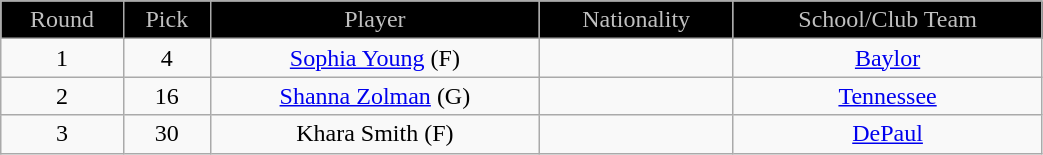<table class="wikitable" width="55%">
<tr align="center" style="background:black; color:silver;">
<td>Round</td>
<td>Pick</td>
<td>Player</td>
<td>Nationality</td>
<td>School/Club Team</td>
</tr>
<tr align="center">
<td>1</td>
<td>4</td>
<td><a href='#'>Sophia Young</a> (F)</td>
<td></td>
<td><a href='#'>Baylor</a></td>
</tr>
<tr align="center">
<td>2</td>
<td>16</td>
<td><a href='#'>Shanna Zolman</a> (G)</td>
<td></td>
<td><a href='#'>Tennessee</a></td>
</tr>
<tr align="center">
<td>3</td>
<td>30</td>
<td>Khara Smith (F)</td>
<td></td>
<td><a href='#'>DePaul</a></td>
</tr>
</table>
